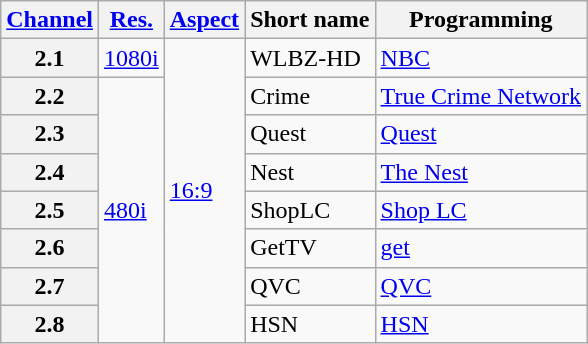<table class="wikitable">
<tr>
<th scope = "col"><a href='#'>Channel</a></th>
<th scope = "col"><a href='#'>Res.</a></th>
<th scope = "col"><a href='#'>Aspect</a></th>
<th scope = "col">Short name</th>
<th scope = "col">Programming</th>
</tr>
<tr>
<th scope = "row">2.1</th>
<td><a href='#'>1080i</a></td>
<td rowspan="8"><a href='#'>16:9</a></td>
<td>WLBZ-HD</td>
<td><a href='#'>NBC</a></td>
</tr>
<tr>
<th scope = "row">2.2</th>
<td rowspan="7"><a href='#'>480i</a></td>
<td>Crime</td>
<td><a href='#'>True Crime Network</a></td>
</tr>
<tr>
<th scope = "row">2.3</th>
<td>Quest</td>
<td><a href='#'>Quest</a></td>
</tr>
<tr>
<th scope = "row">2.4</th>
<td>Nest</td>
<td><a href='#'>The Nest</a></td>
</tr>
<tr>
<th scope = "row">2.5</th>
<td>ShopLC</td>
<td><a href='#'>Shop LC</a></td>
</tr>
<tr>
<th scope = "row">2.6</th>
<td>GetTV</td>
<td><a href='#'>get</a></td>
</tr>
<tr>
<th scope = "row">2.7</th>
<td>QVC</td>
<td><a href='#'>QVC</a></td>
</tr>
<tr>
<th scope = "row">2.8</th>
<td>HSN</td>
<td><a href='#'>HSN</a></td>
</tr>
</table>
